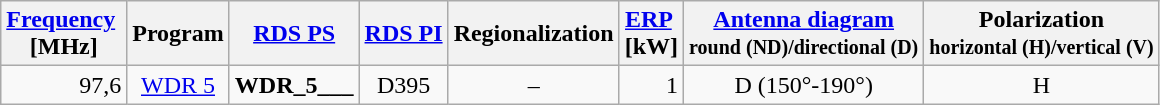<table class="wikitable sortable">
<tr>
<th><a href='#'>Frequency</a> <br>[MHz]</th>
<th>Program</th>
<th><a href='#'>RDS PS</a></th>
<th><a href='#'>RDS PI</a></th>
<th>Regionalization</th>
<th><a href='#'>ERP</a> <br>[kW]</th>
<th><a href='#'>Antenna diagram</a><br><small>round (ND)/directional (D)</small></th>
<th>Polarization<br><small>horizontal (H)/vertical (V)</small></th>
</tr>
<tr>
<td align="right">97,6</td>
<td align="center"><a href='#'>WDR 5</a></td>
<td><span><strong>WDR_5___</strong></span></td>
<td align="center">D395</td>
<td align="center">–</td>
<td align="right">1</td>
<td align="center">D (150°-190°)</td>
<td align="center">H</td>
</tr>
</table>
